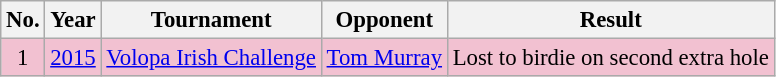<table class="wikitable" style="font-size:95%;">
<tr>
<th>No.</th>
<th>Year</th>
<th>Tournament</th>
<th>Opponent</th>
<th>Result</th>
</tr>
<tr style="background:#F2C1D1;">
<td align=center>1</td>
<td><a href='#'>2015</a></td>
<td><a href='#'>Volopa Irish Challenge</a></td>
<td> <a href='#'>Tom Murray</a></td>
<td>Lost to birdie on second extra hole</td>
</tr>
</table>
